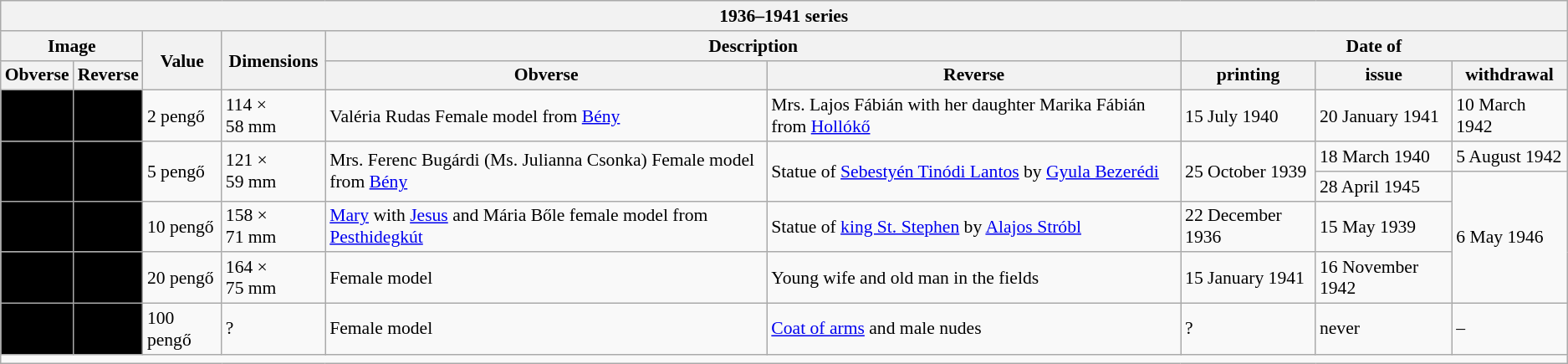<table class="wikitable" style="font-size: 90%">
<tr>
<th colspan="9">1936–1941 series</th>
</tr>
<tr>
<th colspan="2">Image</th>
<th rowspan="2">Value</th>
<th rowspan="2">Dimensions</th>
<th colspan="2">Description</th>
<th colspan="3">Date of</th>
</tr>
<tr>
<th>Obverse</th>
<th>Reverse</th>
<th>Obverse</th>
<th>Reverse</th>
<th>printing</th>
<th>issue</th>
<th>withdrawal</th>
</tr>
<tr>
<td align="center" bgcolor="#000000"></td>
<td align="center" bgcolor="#000000"></td>
<td>2 pengő</td>
<td>114 × 58 mm</td>
<td>Valéria Rudas Female model from <a href='#'>Bény</a></td>
<td>Mrs. Lajos Fábián with her daughter Marika Fábián from <a href='#'>Hollókő</a></td>
<td>15 July 1940</td>
<td>20 January 1941</td>
<td>10 March 1942</td>
</tr>
<tr>
<td rowspan="2" align="center" bgcolor="#000000"></td>
<td rowspan="2" align="center" bgcolor="#000000"></td>
<td rowspan="2">5 pengő</td>
<td rowspan="2">121 × 59 mm</td>
<td rowspan="2">Mrs. Ferenc Bugárdi (Ms. Julianna Csonka) Female model from <a href='#'>Bény</a></td>
<td rowspan="2">Statue of <a href='#'>Sebestyén Tinódi Lantos</a> by <a href='#'>Gyula Bezerédi</a></td>
<td rowspan="2">25 October 1939</td>
<td>18 March 1940</td>
<td>5 August 1942</td>
</tr>
<tr>
<td>28 April 1945</td>
<td rowspan="3">6 May 1946</td>
</tr>
<tr>
<td align="center" bgcolor="#000000"></td>
<td align="center" bgcolor="#000000"></td>
<td>10 pengő</td>
<td>158 × 71 mm</td>
<td><a href='#'>Mary</a> with <a href='#'>Jesus</a> and Mária Bőle female model from <a href='#'>Pesthidegkút</a></td>
<td>Statue of <a href='#'>king St. Stephen</a> by <a href='#'>Alajos Stróbl</a></td>
<td>22 December 1936</td>
<td>15 May 1939</td>
</tr>
<tr>
<td align="center" bgcolor="#000000"></td>
<td align="center" bgcolor="#000000"></td>
<td>20 pengő</td>
<td>164 × 75 mm</td>
<td>Female model</td>
<td>Young wife and old man in the fields</td>
<td>15 January 1941</td>
<td>16 November 1942</td>
</tr>
<tr>
<td align="center" bgcolor="#000000"></td>
<td align="center" bgcolor="#000000"></td>
<td>100 pengő</td>
<td>?</td>
<td>Female model</td>
<td><a href='#'>Coat of arms</a> and male nudes</td>
<td>?</td>
<td>never</td>
<td>–</td>
</tr>
<tr>
<td colspan="9"></td>
</tr>
</table>
